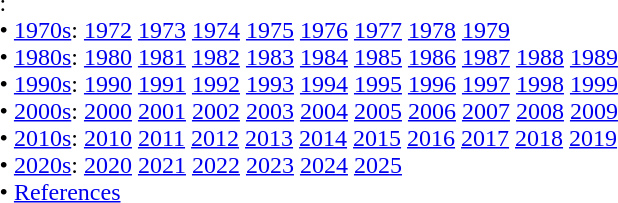<table id="toc" class="toc" summary="Contents" align="left">
<tr>
<td><strong></strong>: <br>• <a href='#'>1970s</a>: <a href='#'>1972</a> <a href='#'>1973</a> <a href='#'>1974</a> <a href='#'>1975</a> <a href='#'>1976</a> <a href='#'>1977</a> <a href='#'>1978</a> <a href='#'>1979</a> <br>• <a href='#'>1980s</a>: <a href='#'>1980</a> <a href='#'>1981</a> <a href='#'>1982</a> <a href='#'>1983</a> <a href='#'>1984</a> <a href='#'>1985</a> <a href='#'>1986</a> <a href='#'>1987</a> <a href='#'>1988</a> <a href='#'>1989</a> <br>• <a href='#'>1990s</a>: <a href='#'>1990</a> <a href='#'>1991</a> <a href='#'>1992</a> <a href='#'>1993</a> <a href='#'>1994</a> <a href='#'>1995</a> <a href='#'>1996</a> <a href='#'>1997</a> <a href='#'>1998</a> <a href='#'>1999</a> <br>• <a href='#'>2000s</a>: <a href='#'>2000</a> <a href='#'>2001</a> <a href='#'>2002</a> <a href='#'>2003</a> <a href='#'>2004</a> <a href='#'>2005</a> <a href='#'>2006</a> <a href='#'>2007</a> <a href='#'>2008</a> <a href='#'>2009</a> <br>• <a href='#'>2010s</a>: <a href='#'>2010</a> <a href='#'>2011</a> <a href='#'>2012</a> <a href='#'>2013</a> <a href='#'>2014</a> <a href='#'>2015</a> <a href='#'>2016</a> <a href='#'>2017</a> <a href='#'>2018</a> <a href='#'>2019</a> <br>• <a href='#'>2020s</a>: <a href='#'>2020</a> <a href='#'>2021</a> <a href='#'>2022</a> <a href='#'>2023</a> <a href='#'>2024</a> <a href='#'>2025</a> <br>• <a href='#'>References</a></td>
</tr>
</table>
